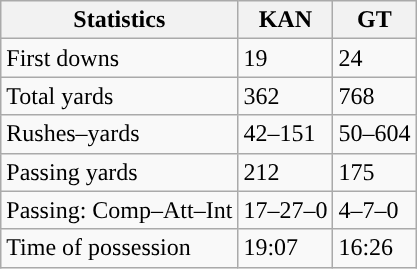<table class="wikitable" style="float: left;">
<tr>
<th>Statistics</th>
<th>KAN</th>
<th>GT</th>
</tr>
<tr>
<td>First downs</td>
<td>19</td>
<td>24</td>
</tr>
<tr>
<td>Total yards</td>
<td>362</td>
<td>768</td>
</tr>
<tr>
<td>Rushes–yards</td>
<td>42–151</td>
<td>50–604</td>
</tr>
<tr>
<td>Passing yards</td>
<td>212</td>
<td>175</td>
</tr>
<tr>
<td>Passing: Comp–Att–Int</td>
<td>17–27–0</td>
<td>4–7–0</td>
</tr>
<tr>
<td>Time of possession</td>
<td>19:07</td>
<td>16:26</td>
</tr>
</table>
